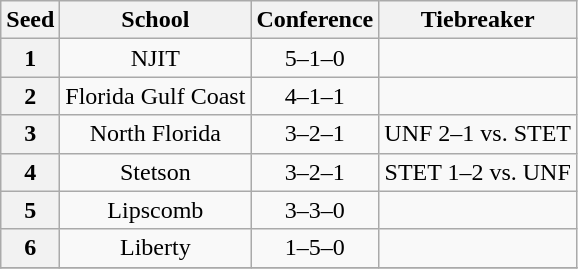<table class="wikitable" style="text-align:center">
<tr>
<th>Seed</th>
<th>School</th>
<th>Conference</th>
<th>Tiebreaker</th>
</tr>
<tr>
<th>1</th>
<td>NJIT</td>
<td>5–1–0</td>
<td></td>
</tr>
<tr>
<th>2</th>
<td>Florida Gulf Coast</td>
<td>4–1–1</td>
<td></td>
</tr>
<tr>
<th>3</th>
<td>North Florida</td>
<td>3–2–1</td>
<td>UNF 2–1 vs. STET</td>
</tr>
<tr>
<th>4</th>
<td>Stetson</td>
<td>3–2–1</td>
<td>STET 1–2 vs. UNF</td>
</tr>
<tr>
<th>5</th>
<td>Lipscomb</td>
<td>3–3–0</td>
<td></td>
</tr>
<tr>
<th>6</th>
<td>Liberty</td>
<td>1–5–0</td>
<td></td>
</tr>
<tr>
</tr>
</table>
